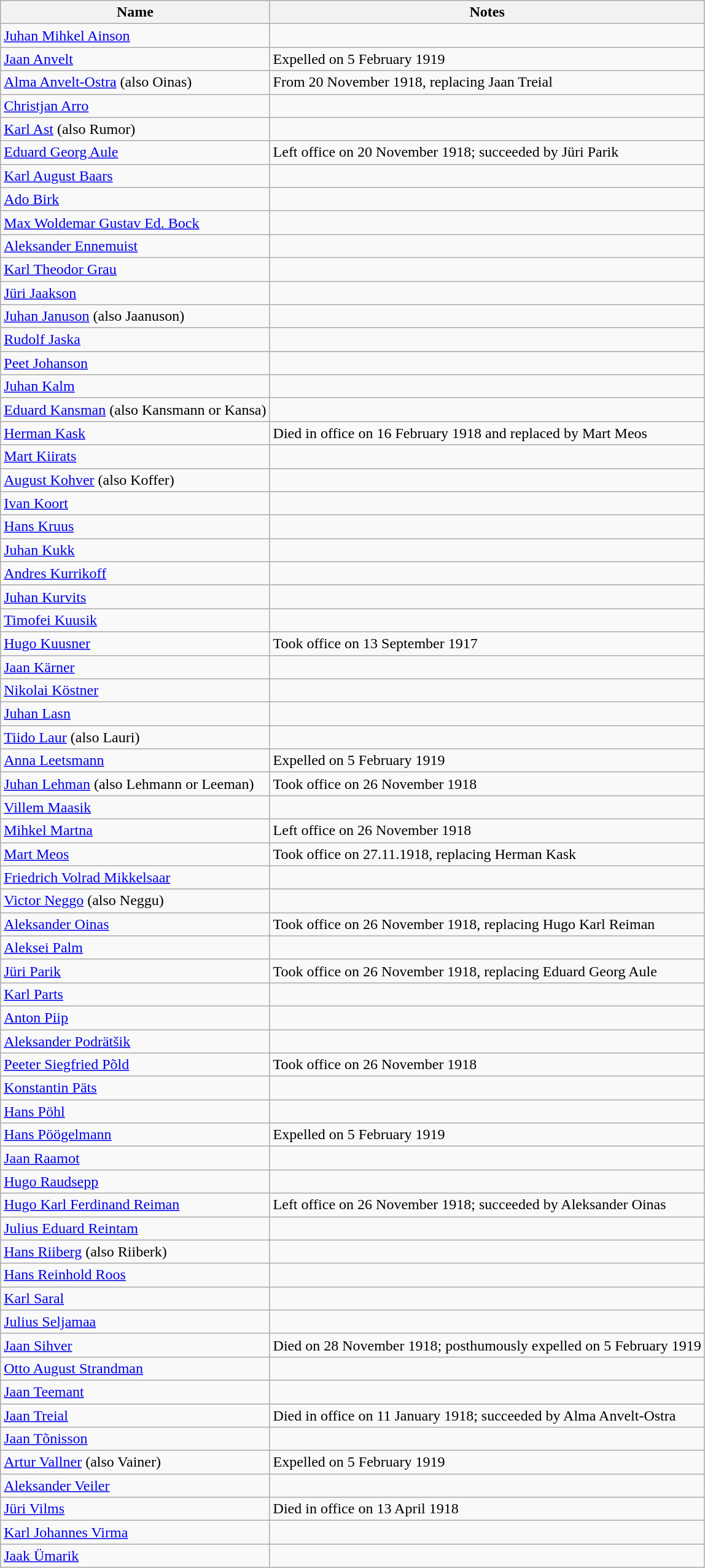<table class="wikitable">
<tr>
<th>Name</th>
<th>Notes</th>
</tr>
<tr>
<td><a href='#'>Juhan Mihkel Ainson</a></td>
<td></td>
</tr>
<tr>
<td><a href='#'>Jaan Anvelt</a></td>
<td>Expelled on 5 February 1919</td>
</tr>
<tr>
<td><a href='#'>Alma Anvelt-Ostra</a> (also Oinas)</td>
<td>From 20 November 1918, replacing Jaan Treial</td>
</tr>
<tr>
<td><a href='#'>Christjan Arro</a></td>
<td></td>
</tr>
<tr>
<td><a href='#'>Karl Ast</a> (also Rumor)</td>
<td></td>
</tr>
<tr>
<td><a href='#'>Eduard Georg Aule</a></td>
<td>Left office on 20 November 1918; succeeded by Jüri Parik</td>
</tr>
<tr>
<td><a href='#'>Karl August Baars</a></td>
<td></td>
</tr>
<tr>
<td><a href='#'>Ado Birk</a></td>
<td></td>
</tr>
<tr>
<td><a href='#'>Max Woldemar Gustav Ed. Bock</a></td>
<td></td>
</tr>
<tr>
<td><a href='#'>Aleksander Ennemuist</a></td>
<td></td>
</tr>
<tr>
<td><a href='#'>Karl Theodor Grau</a></td>
<td></td>
</tr>
<tr>
<td><a href='#'>Jüri Jaakson</a></td>
<td></td>
</tr>
<tr>
<td><a href='#'>Juhan Januson</a> (also Jaanuson)</td>
<td></td>
</tr>
<tr>
<td><a href='#'>Rudolf Jaska</a></td>
<td></td>
</tr>
<tr>
<td><a href='#'>Peet Johanson</a></td>
<td></td>
</tr>
<tr>
<td><a href='#'>Juhan Kalm</a></td>
<td></td>
</tr>
<tr>
<td><a href='#'>Eduard Kansman</a> (also Kansmann or Kansa)</td>
<td></td>
</tr>
<tr>
<td><a href='#'>Herman Kask</a></td>
<td>Died in office on 16 February 1918 and replaced by Mart Meos</td>
</tr>
<tr>
<td><a href='#'>Mart Kiirats</a></td>
<td></td>
</tr>
<tr>
<td><a href='#'>August Kohver</a> (also Koffer)</td>
<td></td>
</tr>
<tr>
<td><a href='#'>Ivan Koort</a></td>
<td></td>
</tr>
<tr>
<td><a href='#'>Hans Kruus</a></td>
<td></td>
</tr>
<tr>
<td><a href='#'>Juhan Kukk</a></td>
<td></td>
</tr>
<tr>
<td><a href='#'>Andres Kurrikoff</a></td>
<td></td>
</tr>
<tr>
<td><a href='#'>Juhan Kurvits</a></td>
<td></td>
</tr>
<tr>
<td><a href='#'>Timofei Kuusik</a></td>
<td></td>
</tr>
<tr>
<td><a href='#'>Hugo Kuusner</a></td>
<td>Took office on 13 September 1917</td>
</tr>
<tr>
<td><a href='#'>Jaan Kärner</a></td>
<td></td>
</tr>
<tr>
<td><a href='#'>Nikolai Köstner</a></td>
<td></td>
</tr>
<tr>
<td><a href='#'>Juhan Lasn</a></td>
<td></td>
</tr>
<tr>
<td><a href='#'>Tiido Laur</a> (also Lauri)</td>
<td></td>
</tr>
<tr>
<td><a href='#'>Anna Leetsmann</a></td>
<td>Expelled on 5 February 1919</td>
</tr>
<tr>
<td><a href='#'>Juhan Lehman</a> (also Lehmann or Leeman)</td>
<td>Took office on 26 November 1918</td>
</tr>
<tr>
<td><a href='#'>Villem Maasik</a></td>
<td></td>
</tr>
<tr>
<td><a href='#'>Mihkel Martna</a></td>
<td>Left office on 26 November 1918</td>
</tr>
<tr>
<td><a href='#'>Mart Meos</a></td>
<td>Took office on 27.11.1918, replacing Herman Kask</td>
</tr>
<tr>
<td><a href='#'>Friedrich Volrad Mikkelsaar</a></td>
<td></td>
</tr>
<tr>
<td><a href='#'>Victor Neggo</a> (also Neggu)</td>
<td></td>
</tr>
<tr>
<td><a href='#'>Aleksander Oinas</a></td>
<td>Took office on 26 November 1918, replacing Hugo Karl Reiman</td>
</tr>
<tr>
<td><a href='#'>Aleksei Palm</a></td>
<td></td>
</tr>
<tr>
<td><a href='#'>Jüri Parik</a></td>
<td>Took office on 26 November 1918, replacing Eduard Georg Aule</td>
</tr>
<tr>
<td><a href='#'>Karl Parts</a></td>
<td></td>
</tr>
<tr>
<td><a href='#'>Anton Piip</a></td>
<td></td>
</tr>
<tr>
<td><a href='#'>Aleksander Podrätšik</a></td>
<td></td>
</tr>
<tr>
<td><a href='#'>Peeter Siegfried Põld</a></td>
<td>Took office on 26 November 1918</td>
</tr>
<tr>
<td><a href='#'>Konstantin Päts</a></td>
<td></td>
</tr>
<tr>
<td><a href='#'>Hans Pöhl</a></td>
<td></td>
</tr>
<tr>
<td><a href='#'>Hans Pöögelmann</a></td>
<td>Expelled on 5 February 1919</td>
</tr>
<tr>
<td><a href='#'>Jaan Raamot</a></td>
<td></td>
</tr>
<tr>
<td><a href='#'>Hugo Raudsepp</a></td>
<td></td>
</tr>
<tr>
<td><a href='#'>Hugo Karl Ferdinand Reiman</a></td>
<td>Left office on 26 November 1918; succeeded by Aleksander Oinas</td>
</tr>
<tr>
<td><a href='#'>Julius Eduard Reintam</a></td>
<td></td>
</tr>
<tr>
<td><a href='#'>Hans Riiberg</a> (also Riiberk)</td>
<td></td>
</tr>
<tr>
<td><a href='#'>Hans Reinhold Roos</a></td>
<td></td>
</tr>
<tr>
<td><a href='#'>Karl Saral</a></td>
<td></td>
</tr>
<tr>
<td><a href='#'>Julius Seljamaa</a></td>
<td></td>
</tr>
<tr>
<td><a href='#'>Jaan Sihver</a></td>
<td>Died on 28 November 1918; posthumously expelled on 5 February 1919</td>
</tr>
<tr>
<td><a href='#'>Otto August Strandman</a></td>
<td></td>
</tr>
<tr>
<td><a href='#'>Jaan Teemant</a></td>
<td></td>
</tr>
<tr>
<td><a href='#'>Jaan Treial</a></td>
<td>Died in office on 11 January 1918; succeeded by Alma Anvelt-Ostra</td>
</tr>
<tr>
<td><a href='#'>Jaan Tõnisson</a></td>
<td></td>
</tr>
<tr>
<td><a href='#'>Artur Vallner</a> (also Vainer)</td>
<td>Expelled on 5 February 1919</td>
</tr>
<tr>
<td><a href='#'>Aleksander Veiler</a></td>
<td></td>
</tr>
<tr>
<td><a href='#'>Jüri Vilms</a></td>
<td>Died in office on 13 April 1918</td>
</tr>
<tr>
<td><a href='#'>Karl Johannes Virma</a></td>
<td></td>
</tr>
<tr>
<td><a href='#'>Jaak Ümarik</a></td>
<td></td>
</tr>
</table>
